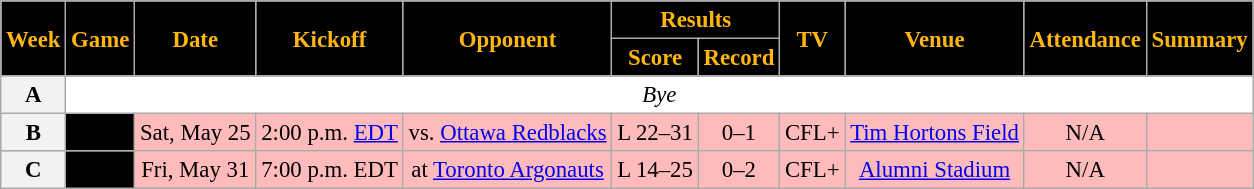<table class="wikitable" style="font-size: 95%;">
<tr>
<th style="background:black;color:#FFB60F;" rowspan=2>Week</th>
<th style="background:black;color:#FFB60F;" rowspan=2>Game</th>
<th style="background:black;color:#FFB60F;" rowspan=2>Date</th>
<th style="background:black;color:#FFB60F;" rowspan=2>Kickoff</th>
<th style="background:black;color:#FFB60F;" rowspan=2>Opponent</th>
<th style="background:black;color:#FFB60F;" colspan=2>Results</th>
<th style="background:black;color:#FFB60F;" rowspan=2>TV</th>
<th style="background:black;color:#FFB60F;" rowspan=2>Venue</th>
<th style="background:black;color:#FFB60F;" rowspan=2>Attendance</th>
<th style="background:black;color:#FFB60F;" rowspan=2>Summary</th>
</tr>
<tr>
<th style="background:black;color:#FFB60F;">Score</th>
<th style="background:black;color:#FFB60F;">Record</th>
</tr>
<tr align="center"= bgcolor="ffffff">
<th align="center"><strong>A</strong></th>
<td colspan=10 align="center" valign="middle"><em>Bye</em></td>
</tr>
<tr align="center"= bgcolor="ffbbbb">
<th align="center"><strong>B</strong></th>
<th style="text-align:center; background:black;"><span>1</span></th>
<td align="center">Sat, May 25</td>
<td align="center">2:00 p.m. <a href='#'>EDT</a></td>
<td align="center">vs. <a href='#'>Ottawa Redblacks</a></td>
<td align="center">L 22–31</td>
<td align="center">0–1</td>
<td align="center">CFL+</td>
<td align="center"><a href='#'>Tim Hortons Field</a></td>
<td align="center">N/A</td>
<td align="center"></td>
</tr>
<tr align="center"= bgcolor="ffbbbb">
<th align="center"><strong>C</strong></th>
<th style="text-align:center; background:black;"><span>2</span></th>
<td align="center">Fri, May 31</td>
<td align="center">7:00 p.m. EDT</td>
<td align="center">at <a href='#'>Toronto Argonauts</a></td>
<td align="center">L 14–25</td>
<td align="center">0–2</td>
<td align="center">CFL+</td>
<td align="center"><a href='#'>Alumni Stadium</a></td>
<td align="center">N/A</td>
<td align="center"></td>
</tr>
</table>
